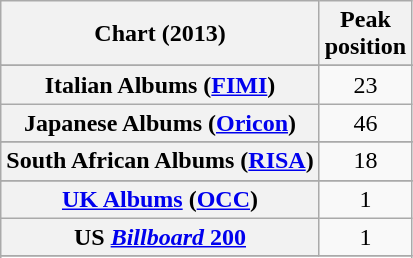<table class="wikitable sortable plainrowheaders">
<tr>
<th>Chart (2013)</th>
<th>Peak<br>position</th>
</tr>
<tr>
</tr>
<tr>
</tr>
<tr>
</tr>
<tr>
</tr>
<tr>
</tr>
<tr>
</tr>
<tr>
</tr>
<tr>
</tr>
<tr>
</tr>
<tr>
</tr>
<tr>
</tr>
<tr>
<th scope="row">Italian Albums (<a href='#'>FIMI</a>)</th>
<td align=center>23</td>
</tr>
<tr>
<th scope="row">Japanese Albums (<a href='#'>Oricon</a>)</th>
<td align=center>46</td>
</tr>
<tr>
</tr>
<tr>
</tr>
<tr>
</tr>
<tr>
</tr>
<tr>
<th scope="row">South African Albums (<a href='#'>RISA</a>)</th>
<td style="text-align:center;">18</td>
</tr>
<tr>
</tr>
<tr>
</tr>
<tr>
</tr>
<tr>
<th scope="row"><a href='#'>UK Albums</a> (<a href='#'>OCC</a>)</th>
<td align=center>1</td>
</tr>
<tr>
<th scope="row">US <a href='#'><em>Billboard</em> 200</a></th>
<td align=center>1</td>
</tr>
<tr>
</tr>
<tr>
</tr>
</table>
